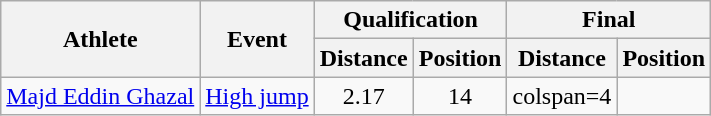<table class="wikitable">
<tr>
<th rowspan="2">Athlete</th>
<th rowspan="2">Event</th>
<th colspan="2">Qualification</th>
<th colspan="2">Final</th>
</tr>
<tr>
<th>Distance</th>
<th>Position</th>
<th>Distance</th>
<th>Position</th>
</tr>
<tr style=text-align:center>
<td style=text-align:left><a href='#'>Majd Eddin Ghazal</a></td>
<td style=text-align:left><a href='#'>High jump</a></td>
<td>2.17</td>
<td>14</td>
<td>colspan=4 </td>
</tr>
</table>
